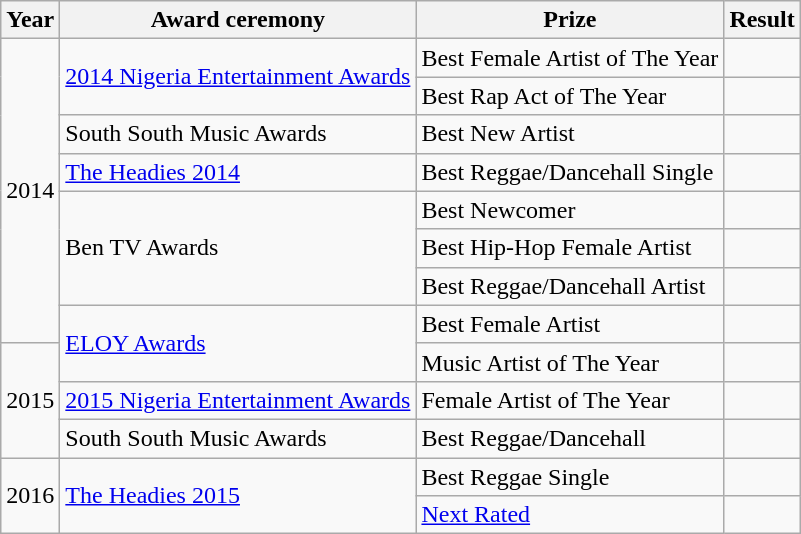<table class ="wikitable">
<tr>
<th>Year</th>
<th>Award ceremony</th>
<th>Prize</th>
<th>Result</th>
</tr>
<tr>
<td rowspan="8">2014</td>
<td rowspan="2"><a href='#'>2014 Nigeria Entertainment Awards</a></td>
<td>Best Female Artist of The Year</td>
<td></td>
</tr>
<tr>
<td>Best Rap Act of The Year</td>
<td></td>
</tr>
<tr>
<td>South South Music Awards</td>
<td>Best New Artist</td>
<td></td>
</tr>
<tr>
<td><a href='#'>The Headies 2014</a></td>
<td>Best Reggae/Dancehall Single</td>
<td></td>
</tr>
<tr>
<td rowspan="3">Ben TV Awards</td>
<td>Best Newcomer</td>
<td></td>
</tr>
<tr>
<td>Best Hip-Hop Female Artist</td>
<td></td>
</tr>
<tr>
<td>Best Reggae/Dancehall Artist</td>
<td></td>
</tr>
<tr>
<td rowspan="2"><a href='#'>ELOY Awards</a></td>
<td>Best Female Artist</td>
<td></td>
</tr>
<tr>
<td rowspan="3">2015</td>
<td>Music Artist of The Year</td>
<td></td>
</tr>
<tr>
<td><a href='#'>2015 Nigeria Entertainment Awards</a></td>
<td>Female Artist of The Year</td>
<td></td>
</tr>
<tr>
<td>South South Music Awards</td>
<td>Best Reggae/Dancehall</td>
<td></td>
</tr>
<tr>
<td rowspan="2">2016</td>
<td rowspan="2"><a href='#'>The Headies 2015</a></td>
<td>Best Reggae Single</td>
<td></td>
</tr>
<tr>
<td><a href='#'>Next Rated</a></td>
<td></td>
</tr>
</table>
